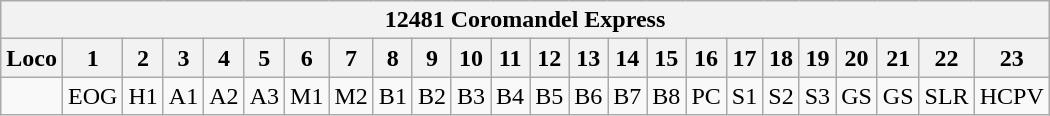<table class="wikitable">
<tr>
<th colspan="24">12481 Coromandel Express</th>
</tr>
<tr>
<th rowspan="1">Loco</th>
<th rowspan="1">1</th>
<th rowspan="1">2</th>
<th rowspan="1">3</th>
<th rowspan="1">4</th>
<th>5</th>
<th rowspan="1">6</th>
<th rowspan="1">7</th>
<th rowspan="1">8</th>
<th rowspan="1">9</th>
<th rowspan="1">10</th>
<th rowspan="1">11</th>
<th rowspan="1">12</th>
<th rowspan="1">13</th>
<th rowspan="1">14</th>
<th rowspan="1">15</th>
<th rowspan="1">16</th>
<th rowspan="1">17</th>
<th rowspan="1">18</th>
<th rowspan="1">19</th>
<th rowspan="1">20</th>
<th>21</th>
<th rowspan="1">22</th>
<th>23</th>
</tr>
<tr>
<td></td>
<td>EOG</td>
<td>H1</td>
<td>A1</td>
<td>A2</td>
<td>A3</td>
<td>M1</td>
<td>M2</td>
<td>B1</td>
<td>B2</td>
<td>B3</td>
<td>B4</td>
<td>B5</td>
<td>B6</td>
<td>B7</td>
<td>B8</td>
<td>PC</td>
<td>S1</td>
<td>S2</td>
<td>S3</td>
<td>GS</td>
<td>GS</td>
<td>SLR</td>
<td>HCPV</td>
</tr>
</table>
